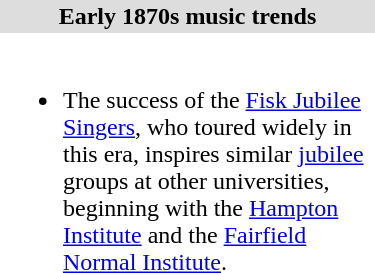<table align="right" border="0" width=250 cellpadding="2" cellspacing="0" style="margin-left:0.5em;" class="toccolours">
<tr>
<th style="background:#ddd;">Early 1870s music trends</th>
</tr>
<tr>
<td><br><ul><li>The success of the <a href='#'>Fisk Jubilee Singers</a>, who toured widely in this era, inspires similar <a href='#'>jubilee</a> groups at other universities, beginning with the <a href='#'>Hampton Institute</a> and the <a href='#'>Fairfield Normal Institute</a>.</li></ul></td>
</tr>
</table>
